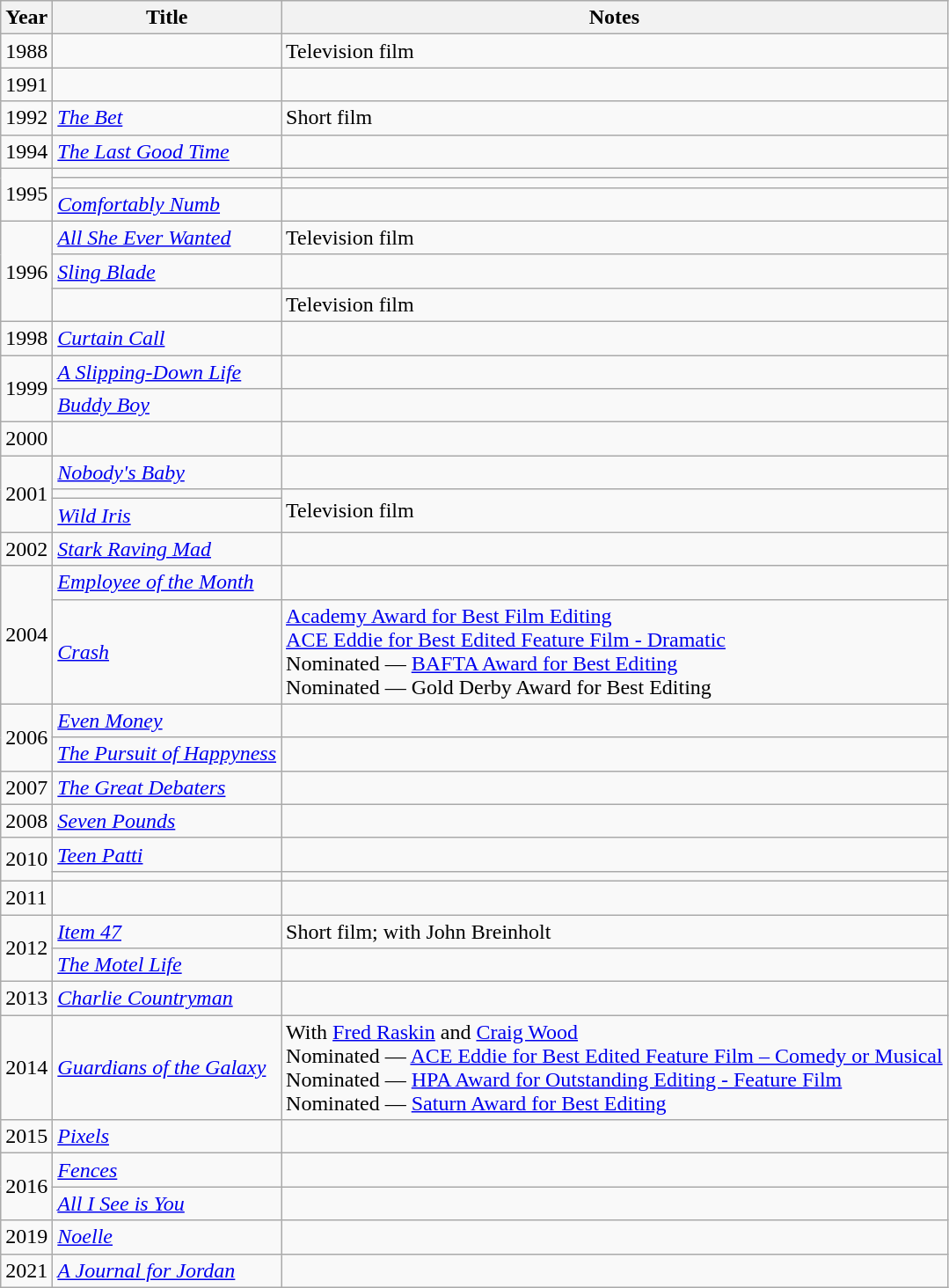<table class="wikitable sortable">
<tr>
<th>Year</th>
<th>Title</th>
<th class="unsortable">Notes</th>
</tr>
<tr>
<td>1988</td>
<td><em></em></td>
<td>Television film</td>
</tr>
<tr>
<td>1991</td>
<td><em></em></td>
<td></td>
</tr>
<tr>
<td>1992</td>
<td><em><a href='#'>The Bet</a></em></td>
<td>Short film</td>
</tr>
<tr>
<td>1994</td>
<td><em><a href='#'>The Last Good Time</a></em></td>
<td></td>
</tr>
<tr>
<td rowspan=3>1995</td>
<td><em></em></td>
<td></td>
</tr>
<tr>
<td><em></em></td>
<td></td>
</tr>
<tr>
<td><em><a href='#'>Comfortably Numb</a></em></td>
<td></td>
</tr>
<tr>
<td rowspan=3>1996</td>
<td><em><a href='#'>All She Ever Wanted</a></em></td>
<td>Television film</td>
</tr>
<tr>
<td><em><a href='#'>Sling Blade</a></em></td>
<td></td>
</tr>
<tr>
<td><em></em></td>
<td>Television film</td>
</tr>
<tr>
<td>1998</td>
<td><em><a href='#'>Curtain Call</a></em></td>
<td></td>
</tr>
<tr>
<td rowspan=2>1999</td>
<td><em><a href='#'>A Slipping-Down Life</a></em></td>
<td></td>
</tr>
<tr>
<td><em><a href='#'>Buddy Boy</a></em></td>
<td></td>
</tr>
<tr>
<td>2000</td>
<td><em></em></td>
<td></td>
</tr>
<tr>
<td rowspan=3>2001</td>
<td><em><a href='#'>Nobody's Baby</a></em></td>
<td></td>
</tr>
<tr>
<td><em></em></td>
<td rowspan=2>Television film</td>
</tr>
<tr>
<td><em><a href='#'>Wild Iris</a></em></td>
</tr>
<tr>
<td>2002</td>
<td><em><a href='#'>Stark Raving Mad</a></em></td>
<td></td>
</tr>
<tr>
<td rowspan=2>2004</td>
<td><em><a href='#'>Employee of the Month</a></em></td>
<td></td>
</tr>
<tr>
<td><em><a href='#'>Crash</a></em></td>
<td><a href='#'>Academy Award for Best Film Editing</a><br><a href='#'>ACE Eddie for Best Edited Feature Film - Dramatic</a><br>Nominated — <a href='#'>BAFTA Award for Best Editing</a><br>Nominated — Gold Derby Award for Best Editing</td>
</tr>
<tr>
<td rowspan=2>2006</td>
<td><em><a href='#'>Even Money</a></em></td>
<td></td>
</tr>
<tr>
<td><em><a href='#'>The Pursuit of Happyness</a></em></td>
<td></td>
</tr>
<tr>
<td>2007</td>
<td><em><a href='#'>The Great Debaters</a></em></td>
<td></td>
</tr>
<tr>
<td>2008</td>
<td><em><a href='#'>Seven Pounds</a></em></td>
<td></td>
</tr>
<tr>
<td rowspan=2>2010</td>
<td><em><a href='#'>Teen Patti</a></em></td>
<td></td>
</tr>
<tr>
<td><em></em></td>
<td></td>
</tr>
<tr>
<td>2011</td>
<td><em></em></td>
<td></td>
</tr>
<tr>
<td rowspan=2>2012</td>
<td><em><a href='#'>Item 47</a></em></td>
<td>Short film; with John Breinholt</td>
</tr>
<tr>
<td><em><a href='#'>The Motel Life</a></em></td>
<td></td>
</tr>
<tr>
<td>2013</td>
<td><em><a href='#'>Charlie Countryman</a></em></td>
<td></td>
</tr>
<tr>
<td>2014</td>
<td><em><a href='#'>Guardians of the Galaxy</a></em></td>
<td>With <a href='#'>Fred Raskin</a> and <a href='#'>Craig Wood</a><br>Nominated — <a href='#'>ACE Eddie for Best Edited Feature Film – Comedy or Musical</a><br>Nominated — <a href='#'>HPA Award for Outstanding Editing - Feature Film</a><br>Nominated — <a href='#'>Saturn Award for Best Editing</a></td>
</tr>
<tr>
<td>2015</td>
<td><em><a href='#'>Pixels</a></em></td>
<td></td>
</tr>
<tr>
<td rowspan=2>2016</td>
<td><em><a href='#'>Fences</a></em></td>
<td></td>
</tr>
<tr>
<td><em><a href='#'>All I See is You</a></em></td>
<td></td>
</tr>
<tr>
<td>2019</td>
<td><em><a href='#'>Noelle</a></em></td>
<td></td>
</tr>
<tr>
<td>2021</td>
<td><em><a href='#'>A Journal for Jordan</a></em></td>
<td></td>
</tr>
</table>
